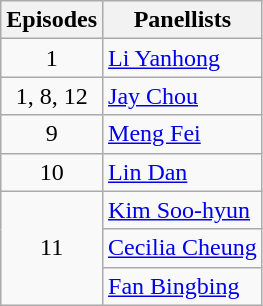<table class="wikitable">
<tr>
<th>Episodes</th>
<th>Panellists</th>
</tr>
<tr>
<td style="text-align:center">1</td>
<td><a href='#'>Li Yanhong</a></td>
</tr>
<tr>
<td style="text-align:center">1, 8, 12</td>
<td><a href='#'>Jay Chou</a></td>
</tr>
<tr>
<td style="text-align:center">9</td>
<td><a href='#'>Meng Fei</a></td>
</tr>
<tr>
<td style="text-align:center">10</td>
<td><a href='#'>Lin Dan</a></td>
</tr>
<tr>
<td rowspan="3" style="text-align:center">11</td>
<td><a href='#'>Kim Soo-hyun</a></td>
</tr>
<tr>
<td><a href='#'>Cecilia Cheung</a></td>
</tr>
<tr>
<td><a href='#'>Fan Bingbing</a></td>
</tr>
</table>
